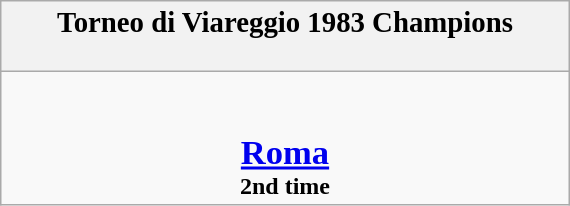<table class="wikitable" style="margin: 0 auto; width: 30%;">
<tr>
<th><big>Torneo di Viareggio 1983 Champions</big><br><br></th>
</tr>
<tr>
<td align=center><br><br><big><big><strong><a href='#'>Roma</a></strong><br></big></big><strong>2nd time</strong></td>
</tr>
</table>
